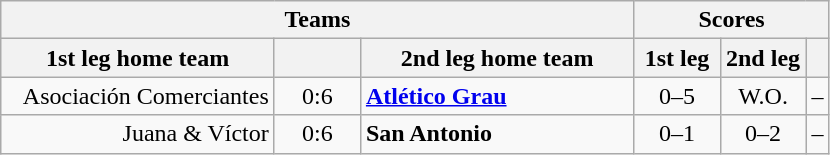<table class="wikitable" style="text-align: center;">
<tr>
<th colspan=3>Teams</th>
<th colspan=3>Scores</th>
</tr>
<tr>
<th width="175">1st leg home team</th>
<th width="50"></th>
<th width="175">2nd leg home team</th>
<th width="50">1st leg</th>
<th width="50">2nd leg</th>
<th></th>
</tr>
<tr>
<td align=right>Asociación Comerciantes</td>
<td>0:6</td>
<td align=left><strong><a href='#'>Atlético Grau</a></strong></td>
<td>0–5</td>
<td>W.O.</td>
<td>–</td>
</tr>
<tr>
<td align=right>Juana & Víctor</td>
<td>0:6</td>
<td align=left><strong>San Antonio </strong></td>
<td>0–1</td>
<td>0–2</td>
<td>–</td>
</tr>
</table>
